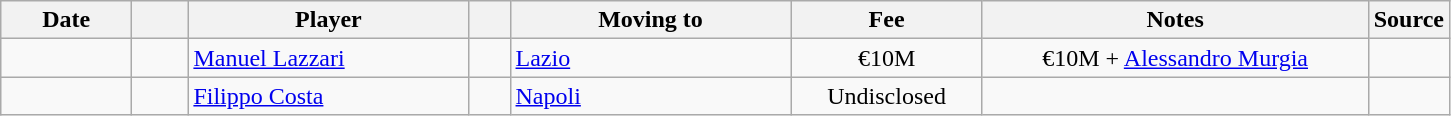<table class="wikitable sortable">
<tr>
<th style="width:80px;">Date</th>
<th style="width:30px;"></th>
<th style="width:180px;">Player</th>
<th style="width:20px;"></th>
<th style="width:180px;">Moving to</th>
<th style="width:120px;" class="unsortable">Fee</th>
<th style="width:250px;" class="unsortable">Notes</th>
<th style="width:20px;">Source</th>
</tr>
<tr>
<td></td>
<td align=center></td>
<td> <a href='#'>Manuel Lazzari</a></td>
<td align=center></td>
<td> <a href='#'>Lazio</a></td>
<td align=center>€10M</td>
<td align=center>€10M + <a href='#'>Alessandro Murgia</a></td>
<td></td>
</tr>
<tr>
<td></td>
<td align=center></td>
<td> <a href='#'>Filippo Costa</a></td>
<td align=center></td>
<td> <a href='#'>Napoli</a></td>
<td align=center>Undisclosed</td>
<td align=center></td>
<td></td>
</tr>
</table>
